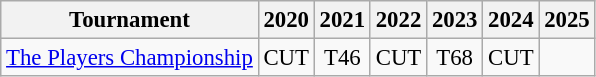<table class="wikitable" style="font-size:95%;text-align:center;">
<tr>
<th>Tournament</th>
<th>2020</th>
<th>2021</th>
<th>2022</th>
<th>2023</th>
<th>2024</th>
<th>2025</th>
</tr>
<tr>
<td align=left><a href='#'>The Players Championship</a></td>
<td>CUT</td>
<td>T46</td>
<td>CUT</td>
<td>T68</td>
<td>CUT</td>
</tr>
</table>
